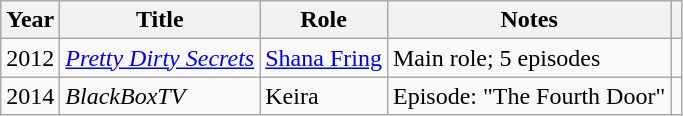<table class="wikitable sortable">
<tr>
<th>Year</th>
<th>Title</th>
<th>Role</th>
<th class="unsortable">Notes</th>
<th></th>
</tr>
<tr>
<td>2012</td>
<td><em><a href='#'>Pretty Dirty Secrets</a></em></td>
<td><a href='#'>Shana Fring</a></td>
<td>Main role; 5 episodes</td>
<td></td>
</tr>
<tr>
<td>2014</td>
<td><em>BlackBoxTV</em></td>
<td>Keira</td>
<td>Episode: "The Fourth Door"</td>
<td></td>
</tr>
</table>
